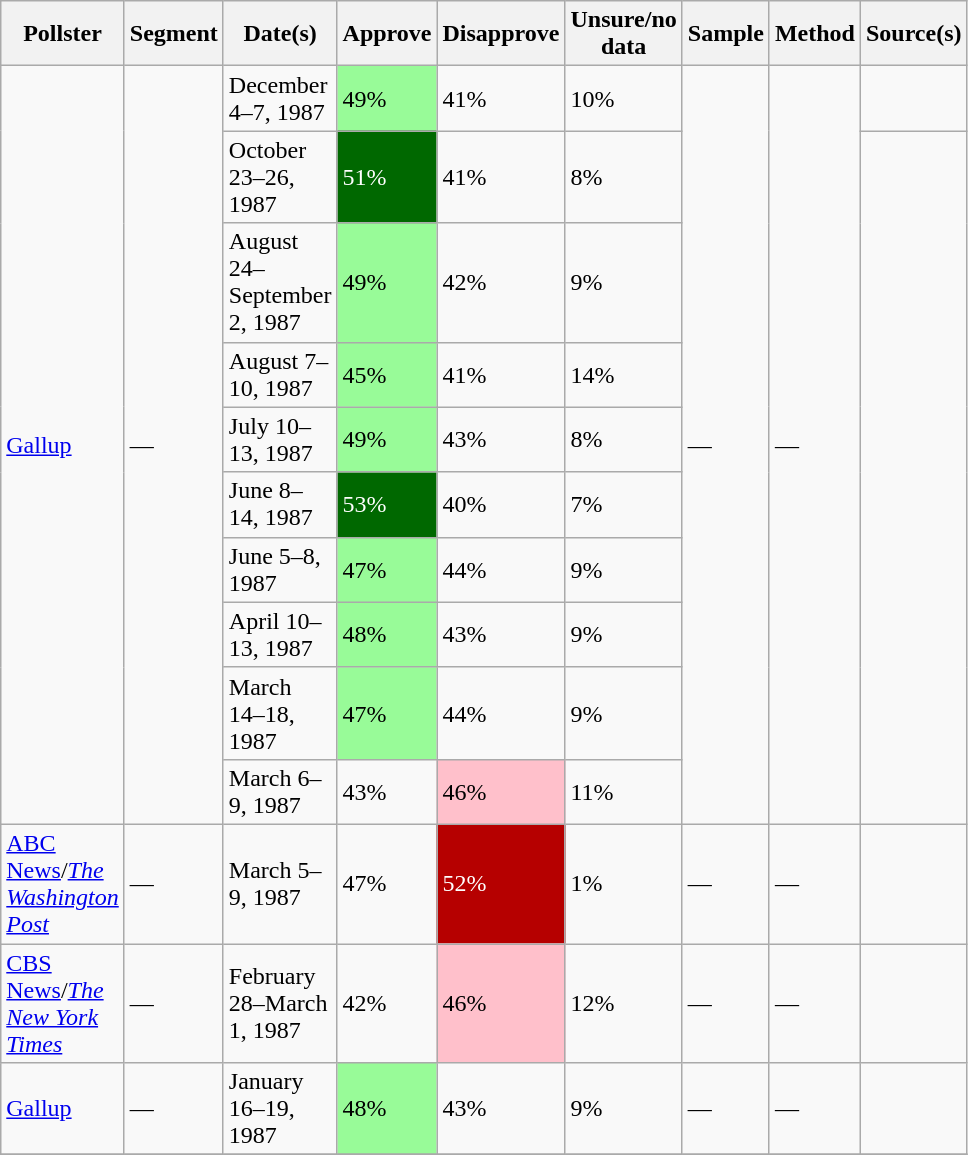<table class="wikitable sortable" style="width:50%;">
<tr>
<th>Pollster</th>
<th>Segment</th>
<th>Date(s)</th>
<th>Approve</th>
<th>Disapprove</th>
<th>Unsure/no data</th>
<th>Sample</th>
<th>Method</th>
<th>Source(s)</th>
</tr>
<tr>
<td rowspan="10"><a href='#'>Gallup</a></td>
<td rowspan="10">—</td>
<td>December 4–7, 1987</td>
<td style="background:palegreen;color:black">49%</td>
<td>41%</td>
<td>10%</td>
<td rowspan="10">—</td>
<td rowspan="10">—</td>
<td></td>
</tr>
<tr>
<td>October 23–26, 1987</td>
<td style="background:#006800;color:white">51%</td>
<td>41%</td>
<td>8%</td>
<td rowspan="9"></td>
</tr>
<tr>
<td>August 24–September 2, 1987</td>
<td style="background:palegreen;color:black">49%</td>
<td>42%</td>
<td>9%</td>
</tr>
<tr>
<td>August 7–10, 1987</td>
<td style="background:palegreen;color:black">45%</td>
<td>41%</td>
<td>14%</td>
</tr>
<tr>
<td>July 10–13, 1987</td>
<td style="background:palegreen;color:black">49%</td>
<td>43%</td>
<td>8%</td>
</tr>
<tr>
<td>June 8–14, 1987</td>
<td style="background:#006800;color:white">53%</td>
<td>40%</td>
<td>7%</td>
</tr>
<tr>
<td>June 5–8, 1987</td>
<td style="background:palegreen;color:black">47%</td>
<td>44%</td>
<td>9%</td>
</tr>
<tr>
<td>April 10–13, 1987</td>
<td style="background:palegreen;color:black">48%</td>
<td>43%</td>
<td>9%</td>
</tr>
<tr>
<td>March 14–18, 1987</td>
<td style="background:palegreen;color:black">47%</td>
<td>44%</td>
<td>9%</td>
</tr>
<tr>
<td>March 6–9, 1987</td>
<td>43%</td>
<td style="background:pink;color:black">46%</td>
<td>11%</td>
</tr>
<tr>
<td><a href='#'>ABC News</a>/<em><a href='#'>The Washington Post</a></em></td>
<td>—</td>
<td>March 5–9, 1987</td>
<td>47%</td>
<td style="background:#B60000;color:white">52%</td>
<td>1%</td>
<td>—</td>
<td>—</td>
<td></td>
</tr>
<tr>
<td><a href='#'>CBS News</a>/<em><a href='#'>The New York Times</a></em></td>
<td>—</td>
<td>February 28–March 1, 1987</td>
<td>42%</td>
<td style="background:pink;color:black">46%</td>
<td>12%</td>
<td>—</td>
<td>—</td>
<td></td>
</tr>
<tr>
<td><a href='#'>Gallup</a></td>
<td>—</td>
<td>January 16–19, 1987</td>
<td style="background:palegreen;color:black">48%</td>
<td>43%</td>
<td>9%</td>
<td>—</td>
<td>—</td>
<td></td>
</tr>
<tr>
</tr>
</table>
